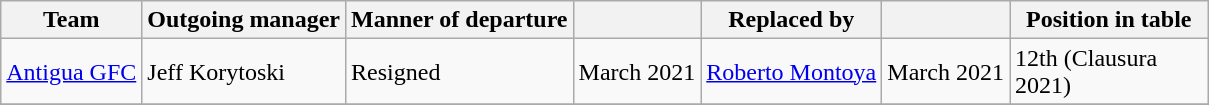<table class="wikitable">
<tr>
<th>Team</th>
<th>Outgoing manager</th>
<th>Manner of departure</th>
<th></th>
<th>Replaced by</th>
<th></th>
<th width=125px>Position in table</th>
</tr>
<tr>
<td><a href='#'>Antigua GFC</a></td>
<td> Jeff Korytoski</td>
<td>Resigned</td>
<td>March 2021</td>
<td> <a href='#'>Roberto Montoya</a></td>
<td>March 2021</td>
<td>12th (Clausura 2021)</td>
</tr>
<tr>
</tr>
</table>
